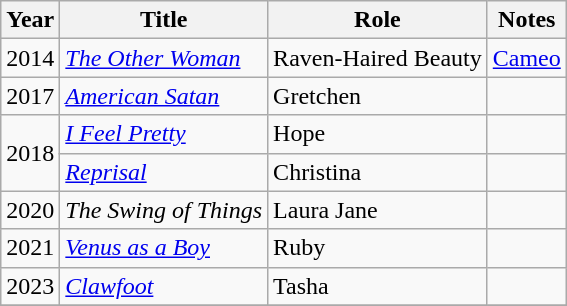<table class="wikitable sortable">
<tr>
<th>Year</th>
<th>Title</th>
<th>Role</th>
<th>Notes</th>
</tr>
<tr>
<td>2014</td>
<td><em><a href='#'>The Other Woman</a></em></td>
<td>Raven-Haired Beauty</td>
<td><a href='#'>Cameo</a></td>
</tr>
<tr>
<td>2017</td>
<td><em><a href='#'>American Satan</a></em></td>
<td>Gretchen</td>
<td></td>
</tr>
<tr>
<td rowspan="2">2018</td>
<td><em><a href='#'>I Feel Pretty</a></em></td>
<td>Hope</td>
<td></td>
</tr>
<tr>
<td><em><a href='#'>Reprisal</a></em></td>
<td>Christina</td>
<td></td>
</tr>
<tr>
<td>2020</td>
<td><em>The Swing of Things</em></td>
<td>Laura Jane</td>
<td></td>
</tr>
<tr>
<td>2021</td>
<td><em><a href='#'>Venus as a Boy</a></em></td>
<td>Ruby</td>
<td></td>
</tr>
<tr>
<td>2023</td>
<td><em><a href='#'>Clawfoot</a></em></td>
<td>Tasha</td>
<td></td>
</tr>
<tr>
</tr>
</table>
